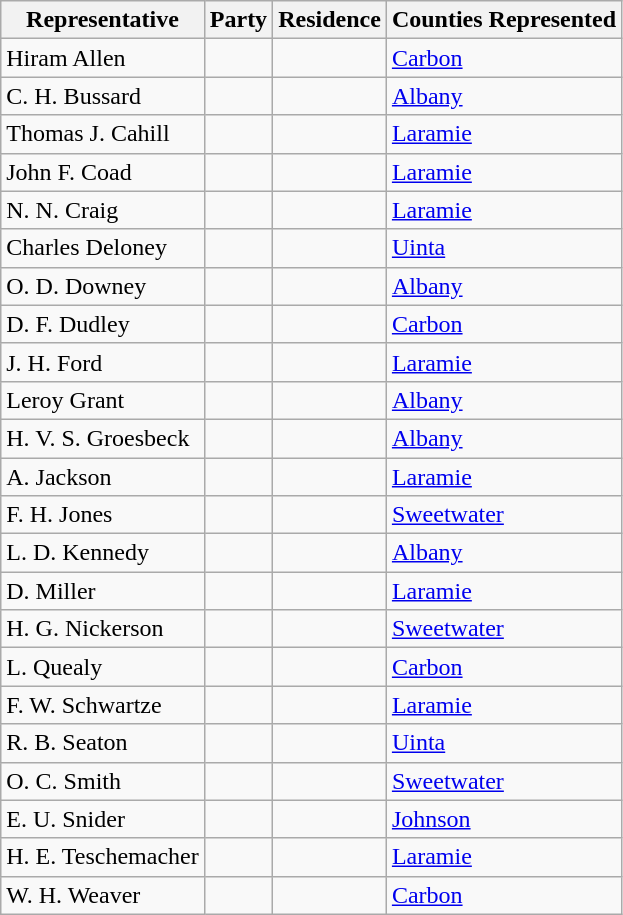<table class="wikitable">
<tr>
<th>Representative</th>
<th>Party</th>
<th>Residence</th>
<th>Counties Represented</th>
</tr>
<tr>
<td>Hiram Allen</td>
<td></td>
<td></td>
<td><a href='#'>Carbon</a></td>
</tr>
<tr>
<td>C. H. Bussard</td>
<td></td>
<td></td>
<td><a href='#'>Albany</a></td>
</tr>
<tr>
<td>Thomas J. Cahill</td>
<td></td>
<td></td>
<td><a href='#'>Laramie</a></td>
</tr>
<tr>
<td>John F. Coad</td>
<td></td>
<td></td>
<td><a href='#'>Laramie</a></td>
</tr>
<tr>
<td>N. N. Craig</td>
<td></td>
<td></td>
<td><a href='#'>Laramie</a></td>
</tr>
<tr>
<td>Charles Deloney</td>
<td></td>
<td></td>
<td><a href='#'>Uinta</a></td>
</tr>
<tr>
<td>O. D. Downey</td>
<td></td>
<td></td>
<td><a href='#'>Albany</a></td>
</tr>
<tr>
<td>D. F. Dudley</td>
<td></td>
<td></td>
<td><a href='#'>Carbon</a></td>
</tr>
<tr>
<td>J. H. Ford</td>
<td></td>
<td></td>
<td><a href='#'>Laramie</a></td>
</tr>
<tr>
<td>Leroy Grant</td>
<td></td>
<td></td>
<td><a href='#'>Albany</a></td>
</tr>
<tr>
<td>H. V. S. Groesbeck</td>
<td></td>
<td></td>
<td><a href='#'>Albany</a></td>
</tr>
<tr>
<td>A. Jackson</td>
<td></td>
<td></td>
<td><a href='#'>Laramie</a></td>
</tr>
<tr>
<td>F. H. Jones</td>
<td></td>
<td></td>
<td><a href='#'>Sweetwater</a></td>
</tr>
<tr>
<td>L. D. Kennedy</td>
<td></td>
<td></td>
<td><a href='#'>Albany</a></td>
</tr>
<tr>
<td>D. Miller</td>
<td></td>
<td></td>
<td><a href='#'>Laramie</a></td>
</tr>
<tr>
<td>H. G. Nickerson</td>
<td></td>
<td></td>
<td><a href='#'>Sweetwater</a></td>
</tr>
<tr>
<td>L. Quealy</td>
<td></td>
<td></td>
<td><a href='#'>Carbon</a></td>
</tr>
<tr>
<td>F. W. Schwartze</td>
<td></td>
<td></td>
<td><a href='#'>Laramie</a></td>
</tr>
<tr>
<td>R. B. Seaton</td>
<td></td>
<td></td>
<td><a href='#'>Uinta</a></td>
</tr>
<tr>
<td>O. C. Smith</td>
<td></td>
<td></td>
<td><a href='#'>Sweetwater</a></td>
</tr>
<tr>
<td>E. U. Snider</td>
<td></td>
<td></td>
<td><a href='#'>Johnson</a></td>
</tr>
<tr>
<td>H. E. Teschemacher</td>
<td></td>
<td></td>
<td><a href='#'>Laramie</a></td>
</tr>
<tr>
<td>W. H. Weaver</td>
<td></td>
<td></td>
<td><a href='#'>Carbon</a></td>
</tr>
</table>
